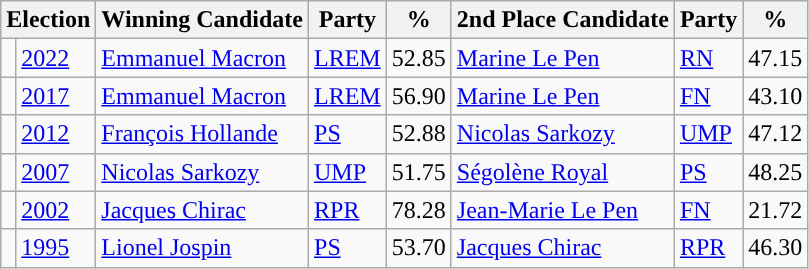<table class="wikitable">
<tr>
<th colspan="2">Election</th>
<th>Winning Candidate</th>
<th>Party</th>
<th>%</th>
<th>2nd Place Candidate</th>
<th>Party</th>
<th>%</th>
</tr>
<tr>
<td style="background-color: "></td>
<td><a href='#'>2022</a></td>
<td><a href='#'>Emmanuel Macron</a></td>
<td><a href='#'>LREM</a></td>
<td>52.85</td>
<td><a href='#'>Marine Le Pen</a></td>
<td><a href='#'>RN</a></td>
<td>47.15</td>
</tr>
<tr>
<td style="background-color: "></td>
<td><a href='#'>2017</a></td>
<td><a href='#'>Emmanuel Macron</a></td>
<td><a href='#'>LREM</a></td>
<td>56.90</td>
<td><a href='#'>Marine Le Pen</a></td>
<td><a href='#'>FN</a></td>
<td>43.10</td>
</tr>
<tr>
<td style="background-color: "></td>
<td><a href='#'>2012</a></td>
<td><a href='#'>François Hollande</a></td>
<td><a href='#'>PS</a></td>
<td>52.88</td>
<td><a href='#'>Nicolas Sarkozy</a></td>
<td><a href='#'>UMP</a></td>
<td>47.12</td>
</tr>
<tr>
<td style="background-color: "></td>
<td><a href='#'>2007</a></td>
<td><a href='#'>Nicolas Sarkozy</a></td>
<td><a href='#'>UMP</a></td>
<td>51.75</td>
<td><a href='#'>Ségolène Royal</a></td>
<td><a href='#'>PS</a></td>
<td>48.25</td>
</tr>
<tr>
<td style="background-color: "></td>
<td><a href='#'>2002</a></td>
<td><a href='#'>Jacques Chirac</a></td>
<td><a href='#'>RPR</a></td>
<td>78.28</td>
<td><a href='#'>Jean-Marie Le Pen</a></td>
<td><a href='#'>FN</a></td>
<td>21.72</td>
</tr>
<tr>
<td style="background-color: "></td>
<td><a href='#'>1995</a></td>
<td><a href='#'>Lionel Jospin</a></td>
<td><a href='#'>PS</a></td>
<td>53.70</td>
<td><a href='#'>Jacques Chirac</a></td>
<td><a href='#'>RPR</a></td>
<td>46.30</td>
</tr>
</table>
